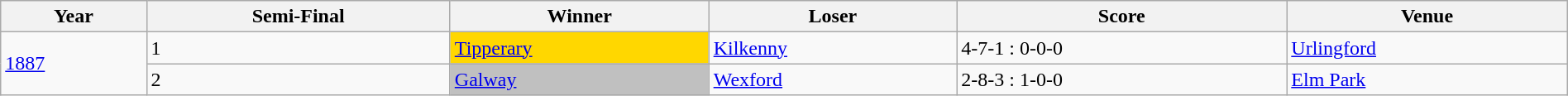<table class="wikitable" width=100%>
<tr>
<th>Year</th>
<th>Semi-Final</th>
<th>Winner</th>
<th>Loser</th>
<th>Score</th>
<th>Venue</th>
</tr>
<tr>
<td rowspan=2><a href='#'>1887</a></td>
<td>1</td>
<td style="background-color:#FFD700"><a href='#'>Tipperary</a></td>
<td><a href='#'>Kilkenny</a></td>
<td>4-7-1 : 0-0-0</td>
<td><a href='#'>Urlingford</a></td>
</tr>
<tr>
<td>2</td>
<td style="background-color:#C0C0C0"><a href='#'>Galway</a></td>
<td><a href='#'>Wexford</a></td>
<td>2-8-3 : 1-0-0</td>
<td><a href='#'>Elm Park</a></td>
</tr>
</table>
